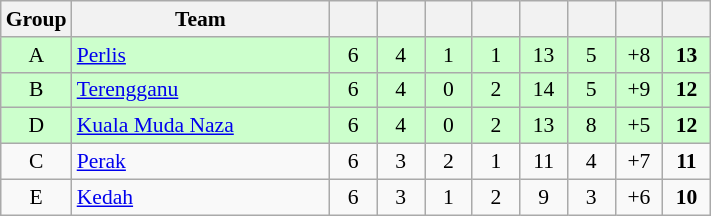<table class="wikitable" style="text-align: center; font-size: 90%;">
<tr>
<th width="25">Group</th>
<th width="165">Team</th>
<th width="25"></th>
<th width="25"></th>
<th width="25"></th>
<th width="25"></th>
<th width="25"></th>
<th width="25"></th>
<th width="25"></th>
<th width="25"></th>
</tr>
<tr style="background: #ccffcc;">
<td>A</td>
<td align=left><a href='#'>Perlis</a></td>
<td>6</td>
<td>4</td>
<td>1</td>
<td>1</td>
<td>13</td>
<td>5</td>
<td>+8</td>
<td><strong>13</strong></td>
</tr>
<tr style="background: #ccffcc;">
<td>B</td>
<td align=left><a href='#'>Terengganu</a></td>
<td>6</td>
<td>4</td>
<td>0</td>
<td>2</td>
<td>14</td>
<td>5</td>
<td>+9</td>
<td><strong>12</strong></td>
</tr>
<tr style="background: #ccffcc;">
<td>D</td>
<td align=left><a href='#'>Kuala Muda Naza</a></td>
<td>6</td>
<td>4</td>
<td>0</td>
<td>2</td>
<td>13</td>
<td>8</td>
<td>+5</td>
<td><strong>12</strong></td>
</tr>
<tr>
<td>C</td>
<td align=left><a href='#'>Perak</a></td>
<td>6</td>
<td>3</td>
<td>2</td>
<td>1</td>
<td>11</td>
<td>4</td>
<td>+7</td>
<td><strong>11</strong></td>
</tr>
<tr>
<td>E</td>
<td align=left><a href='#'>Kedah</a></td>
<td>6</td>
<td>3</td>
<td>1</td>
<td>2</td>
<td>9</td>
<td>3</td>
<td>+6</td>
<td><strong>10</strong></td>
</tr>
</table>
